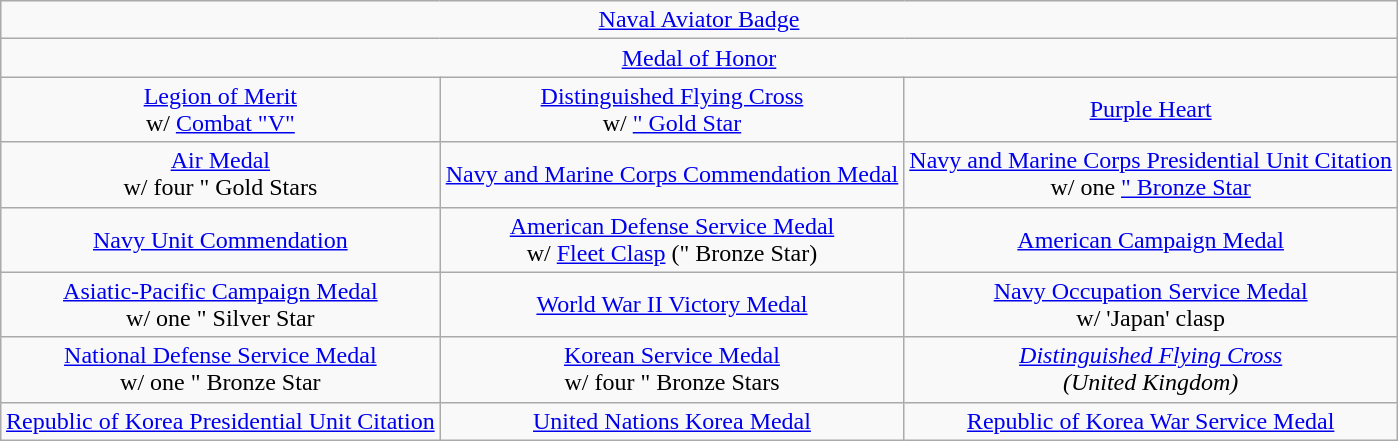<table class="wikitable" style="margin:1em auto; text-align:center;">
<tr>
<td colspan="3"><a href='#'>Naval Aviator Badge</a></td>
</tr>
<tr>
<td colspan="3"><a href='#'>Medal of Honor</a></td>
</tr>
<tr>
<td><a href='#'>Legion of Merit</a><br>w/ <a href='#'>Combat "V"</a></td>
<td><a href='#'>Distinguished Flying Cross</a><br>w/ <a href='#'>" Gold Star</a></td>
<td><a href='#'>Purple Heart</a></td>
</tr>
<tr>
<td><a href='#'>Air Medal</a><br>w/ four " Gold Stars</td>
<td><a href='#'>Navy and Marine Corps Commendation Medal</a></td>
<td><a href='#'>Navy and Marine Corps Presidential Unit Citation</a><br> w/ one <a href='#'>" Bronze Star</a></td>
</tr>
<tr>
<td><a href='#'>Navy Unit Commendation</a></td>
<td><a href='#'>American Defense Service Medal</a><br>w/ <a href='#'>Fleet Clasp</a> (" Bronze Star)</td>
<td><a href='#'>American Campaign Medal</a></td>
</tr>
<tr>
<td><a href='#'>Asiatic-Pacific Campaign Medal</a><br>w/ one " Silver Star</td>
<td><a href='#'>World War II Victory Medal</a></td>
<td><a href='#'>Navy Occupation Service Medal</a><br>w/ 'Japan' clasp</td>
</tr>
<tr>
<td><a href='#'>National Defense Service Medal</a><br>w/ one " Bronze Star</td>
<td><a href='#'>Korean Service Medal</a><br>w/ four " Bronze Stars</td>
<td><em><a href='#'>Distinguished Flying Cross</a></em><br><em>(United Kingdom)</em></td>
</tr>
<tr>
<td><a href='#'>Republic of Korea Presidential Unit Citation</a></td>
<td><a href='#'>United Nations Korea Medal</a></td>
<td><a href='#'>Republic of Korea War Service Medal</a></td>
</tr>
</table>
